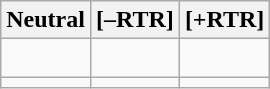<table class="wikitable" style="text-align:center;">
<tr>
<th>Neutral</th>
<th>[–RTR]</th>
<th>[+RTR]</th>
</tr>
<tr>
<td> </td>
<td> </td>
<td> <br> </td>
</tr>
<tr>
<td></td>
<td> </td>
<td> </td>
</tr>
</table>
